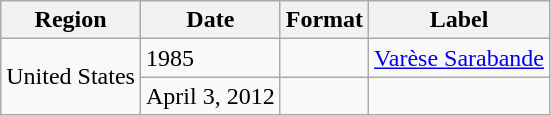<table class="wikitable">
<tr>
<th>Region</th>
<th>Date</th>
<th>Format</th>
<th>Label</th>
</tr>
<tr>
<td rowspan="2">United States</td>
<td>1985</td>
<td></td>
<td><a href='#'>Varèse Sarabande</a></td>
</tr>
<tr>
<td>April 3, 2012</td>
<td></td>
<td></td>
</tr>
</table>
